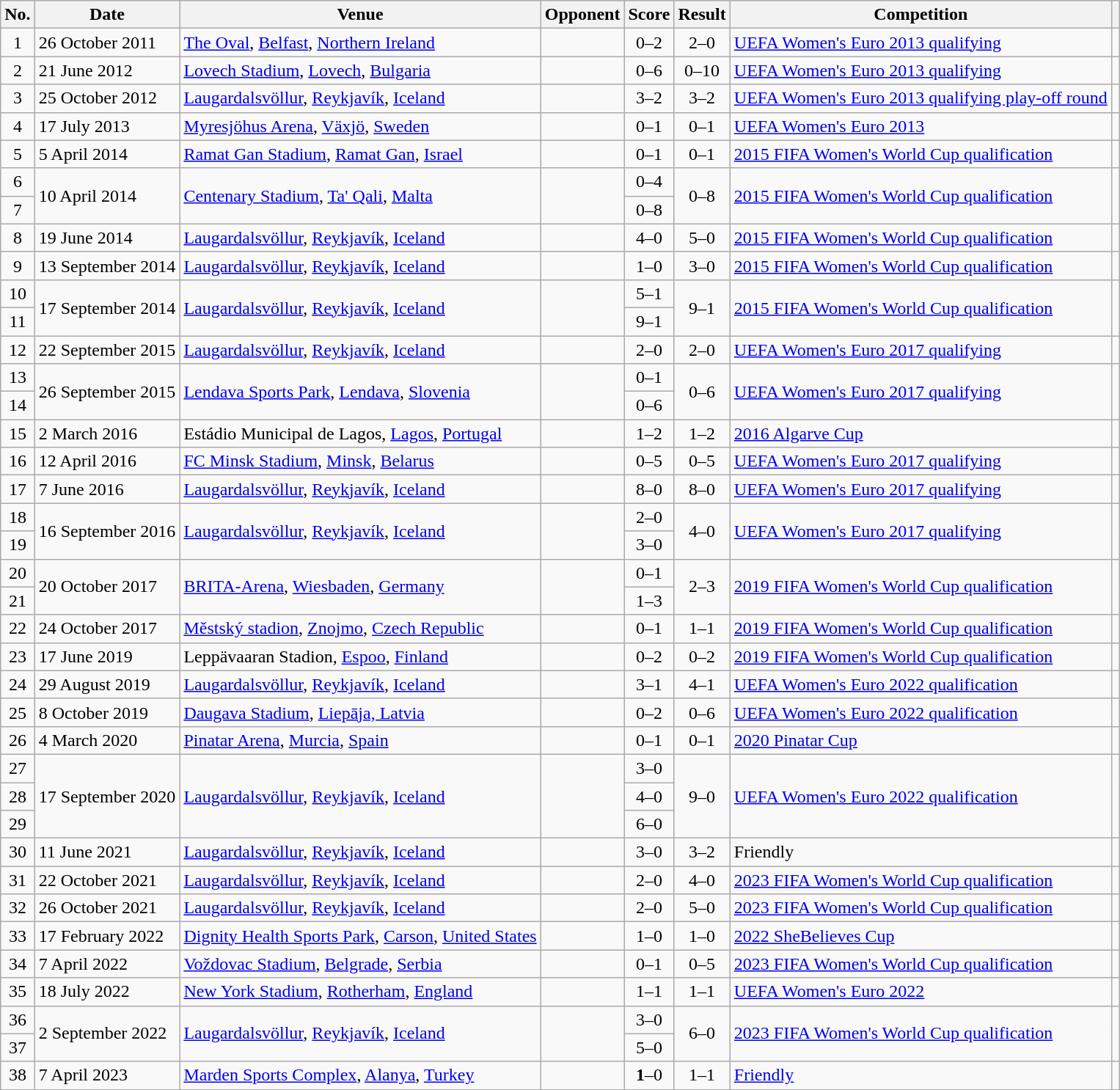<table class="wikitable sortable">
<tr>
<th scope="col">No.</th>
<th scope="col">Date</th>
<th scope="col">Venue</th>
<th scope="col">Opponent</th>
<th scope="col">Score</th>
<th scope="col">Result</th>
<th scope="col">Competition</th>
<th scope="col" class="unsortable"></th>
</tr>
<tr>
<td align="center">1</td>
<td>26 October 2011</td>
<td><a href='#'>The Oval</a>, <a href='#'>Belfast</a>, <a href='#'>Northern Ireland</a></td>
<td></td>
<td align="center">0–2</td>
<td align="center">2–0</td>
<td><a href='#'>UEFA Women's Euro 2013 qualifying</a></td>
<td></td>
</tr>
<tr>
<td align="center">2</td>
<td>21 June 2012</td>
<td><a href='#'>Lovech Stadium</a>, <a href='#'>Lovech</a>, <a href='#'>Bulgaria</a></td>
<td></td>
<td align="center">0–6</td>
<td align="center">0–10</td>
<td><a href='#'>UEFA Women's Euro 2013 qualifying</a></td>
<td></td>
</tr>
<tr>
<td align="center">3</td>
<td>25 October 2012</td>
<td><a href='#'>Laugardalsvöllur</a>, <a href='#'>Reykjavík</a>, <a href='#'>Iceland</a></td>
<td></td>
<td align="center">3–2</td>
<td align="center">3–2</td>
<td><a href='#'>UEFA Women's Euro 2013 qualifying play-off round</a></td>
<td></td>
</tr>
<tr>
<td align="center">4</td>
<td>17 July 2013</td>
<td><a href='#'>Myresjöhus Arena</a>, <a href='#'>Växjö</a>, <a href='#'>Sweden</a></td>
<td></td>
<td align="center">0–1</td>
<td align="center">0–1</td>
<td><a href='#'>UEFA Women's Euro 2013</a></td>
<td></td>
</tr>
<tr>
<td align="center">5</td>
<td>5 April 2014</td>
<td><a href='#'>Ramat Gan Stadium</a>, <a href='#'>Ramat Gan</a>, <a href='#'>Israel</a></td>
<td></td>
<td align="center">0–1</td>
<td align="center">0–1</td>
<td><a href='#'>2015 FIFA Women's World Cup qualification</a></td>
<td></td>
</tr>
<tr>
<td align="center">6</td>
<td rowspan="2">10 April 2014</td>
<td rowspan="2"><a href='#'>Centenary Stadium</a>, <a href='#'>Ta' Qali</a>, <a href='#'>Malta</a></td>
<td rowspan="2"></td>
<td align="center">0–4</td>
<td align="center" rowspan="2">0–8</td>
<td rowspan="2"><a href='#'>2015 FIFA Women's World Cup qualification</a></td>
<td rowspan="2"></td>
</tr>
<tr>
<td align="center">7</td>
<td align="center">0–8</td>
</tr>
<tr>
<td align="center">8</td>
<td>19 June 2014</td>
<td><a href='#'>Laugardalsvöllur</a>, <a href='#'>Reykjavík</a>, <a href='#'>Iceland</a></td>
<td></td>
<td align="center">4–0</td>
<td align="center">5–0</td>
<td><a href='#'>2015 FIFA Women's World Cup qualification</a></td>
<td></td>
</tr>
<tr>
<td align="center">9</td>
<td>13 September 2014</td>
<td><a href='#'>Laugardalsvöllur</a>, <a href='#'>Reykjavík</a>, <a href='#'>Iceland</a></td>
<td></td>
<td align="center">1–0</td>
<td align="center">3–0</td>
<td><a href='#'>2015 FIFA Women's World Cup qualification</a></td>
<td></td>
</tr>
<tr>
<td align="center">10</td>
<td rowspan="2">17 September 2014</td>
<td rowspan="2"><a href='#'>Laugardalsvöllur</a>, <a href='#'>Reykjavík</a>, <a href='#'>Iceland</a></td>
<td rowspan="2"></td>
<td align="center">5–1</td>
<td align="center" rowspan="2">9–1</td>
<td rowspan="2"><a href='#'>2015 FIFA Women's World Cup qualification</a></td>
<td rowspan="2"></td>
</tr>
<tr>
<td align="center">11</td>
<td align="center">9–1</td>
</tr>
<tr>
<td align="center">12</td>
<td>22 September 2015</td>
<td><a href='#'>Laugardalsvöllur</a>, <a href='#'>Reykjavík</a>, <a href='#'>Iceland</a></td>
<td></td>
<td align="center">2–0</td>
<td align="center">2–0</td>
<td><a href='#'>UEFA Women's Euro 2017 qualifying</a></td>
<td></td>
</tr>
<tr>
<td align="center">13</td>
<td rowspan="2">26 September 2015</td>
<td rowspan="2"><a href='#'>Lendava Sports Park</a>, <a href='#'>Lendava</a>, <a href='#'>Slovenia</a></td>
<td rowspan="2"></td>
<td align="center">0–1</td>
<td rowspan="2" align="center">0–6</td>
<td rowspan="2"><a href='#'>UEFA Women's Euro 2017 qualifying</a></td>
<td rowspan="2"></td>
</tr>
<tr>
<td align="center">14</td>
<td align="center">0–6</td>
</tr>
<tr>
<td align="center">15</td>
<td>2 March 2016</td>
<td>Estádio Municipal de Lagos, <a href='#'>Lagos</a>, <a href='#'>Portugal</a></td>
<td></td>
<td align="center">1–2</td>
<td align="center">1–2</td>
<td><a href='#'>2016 Algarve Cup</a></td>
<td></td>
</tr>
<tr>
<td align="center">16</td>
<td>12 April 2016</td>
<td><a href='#'>FC Minsk Stadium</a>, <a href='#'>Minsk</a>, <a href='#'>Belarus</a></td>
<td></td>
<td align="center">0–5</td>
<td align="center">0–5</td>
<td><a href='#'>UEFA Women's Euro 2017 qualifying</a></td>
<td></td>
</tr>
<tr>
<td align="center">17</td>
<td>7 June 2016</td>
<td><a href='#'>Laugardalsvöllur</a>, <a href='#'>Reykjavík</a>, <a href='#'>Iceland</a></td>
<td></td>
<td align="center">8–0</td>
<td align="center">8–0</td>
<td><a href='#'>UEFA Women's Euro 2017 qualifying</a></td>
<td></td>
</tr>
<tr>
<td align="center">18</td>
<td rowspan="2">16 September 2016</td>
<td rowspan="2"><a href='#'>Laugardalsvöllur</a>, <a href='#'>Reykjavík</a>, <a href='#'>Iceland</a></td>
<td rowspan="2"></td>
<td align="center">2–0</td>
<td rowspan="2" align="center">4–0</td>
<td rowspan="2"><a href='#'>UEFA Women's Euro 2017 qualifying</a></td>
<td rowspan="2"></td>
</tr>
<tr>
<td align="center">19</td>
<td align="center">3–0</td>
</tr>
<tr>
<td align="center">20</td>
<td rowspan="2">20 October 2017</td>
<td rowspan="2"><a href='#'>BRITA-Arena</a>, <a href='#'>Wiesbaden</a>, <a href='#'>Germany</a></td>
<td rowspan="2"></td>
<td align="center">0–1</td>
<td rowspan="2" align="center">2–3</td>
<td rowspan="2"><a href='#'>2019 FIFA Women's World Cup qualification</a></td>
<td rowspan="2"></td>
</tr>
<tr>
<td align="center">21</td>
<td align="center">1–3</td>
</tr>
<tr>
<td align="center">22</td>
<td>24 October 2017</td>
<td><a href='#'>Městský stadion</a>, <a href='#'>Znojmo</a>, <a href='#'>Czech Republic</a></td>
<td></td>
<td align="center">0–1</td>
<td align="center">1–1</td>
<td><a href='#'>2019 FIFA Women's World Cup qualification</a></td>
<td></td>
</tr>
<tr>
<td align="center">23</td>
<td>17 June 2019</td>
<td>Leppävaaran Stadion, <a href='#'>Espoo</a>, <a href='#'>Finland</a></td>
<td></td>
<td align="center">0–2</td>
<td align="center">0–2</td>
<td><a href='#'>2019 FIFA Women's World Cup qualification</a></td>
<td></td>
</tr>
<tr>
<td align="center">24</td>
<td>29 August 2019</td>
<td><a href='#'>Laugardalsvöllur</a>, <a href='#'>Reykjavík</a>, <a href='#'>Iceland</a></td>
<td></td>
<td align="center">3–1</td>
<td align="center">4–1</td>
<td><a href='#'>UEFA Women's Euro 2022 qualification</a></td>
<td></td>
</tr>
<tr>
<td align="center">25</td>
<td>8 October 2019</td>
<td><a href='#'>Daugava Stadium</a>, <a href='#'>Liepāja, Latvia</a></td>
<td></td>
<td align="center">0–2</td>
<td align="center">0–6</td>
<td><a href='#'>UEFA Women's Euro 2022 qualification</a></td>
<td></td>
</tr>
<tr>
<td align="center">26</td>
<td>4 March 2020</td>
<td><a href='#'>Pinatar Arena</a>, <a href='#'>Murcia</a>, <a href='#'>Spain</a></td>
<td></td>
<td align="center">0–1</td>
<td align="center">0–1</td>
<td><a href='#'>2020 Pinatar Cup</a></td>
<td></td>
</tr>
<tr>
<td align="center">27</td>
<td rowspan="3">17 September 2020</td>
<td rowspan="3"><a href='#'>Laugardalsvöllur</a>, <a href='#'>Reykjavík</a>, <a href='#'>Iceland</a></td>
<td rowspan="3"></td>
<td align="center">3–0</td>
<td rowspan="3" align="center">9–0</td>
<td rowspan="3"><a href='#'>UEFA Women's Euro 2022 qualification</a></td>
<td rowspan="3"></td>
</tr>
<tr>
<td align="center">28</td>
<td align="center">4–0</td>
</tr>
<tr>
<td align="center">29</td>
<td align="center">6–0</td>
</tr>
<tr>
<td align="center">30</td>
<td>11 June 2021</td>
<td><a href='#'>Laugardalsvöllur</a>, <a href='#'>Reykjavík</a>, <a href='#'>Iceland</a></td>
<td></td>
<td align="center">3–0</td>
<td align="center">3–2</td>
<td>Friendly</td>
<td></td>
</tr>
<tr>
<td align="center">31</td>
<td>22 October 2021</td>
<td><a href='#'>Laugardalsvöllur</a>, <a href='#'>Reykjavík</a>, <a href='#'>Iceland</a></td>
<td></td>
<td align="center">2–0</td>
<td align="center">4–0</td>
<td><a href='#'>2023 FIFA Women's World Cup qualification</a></td>
<td></td>
</tr>
<tr>
<td align="center">32</td>
<td>26 October 2021</td>
<td><a href='#'>Laugardalsvöllur</a>, <a href='#'>Reykjavík</a>, <a href='#'>Iceland</a></td>
<td></td>
<td align="center">2–0</td>
<td align="center">5–0</td>
<td><a href='#'>2023 FIFA Women's World Cup qualification</a></td>
<td></td>
</tr>
<tr>
<td align="center">33</td>
<td>17 February 2022</td>
<td><a href='#'>Dignity Health Sports Park</a>, <a href='#'>Carson</a>, <a href='#'>United States</a></td>
<td></td>
<td align="center">1–0</td>
<td align="center">1–0</td>
<td><a href='#'>2022 SheBelieves Cup</a></td>
<td></td>
</tr>
<tr>
<td align="center">34</td>
<td>7 April 2022</td>
<td><a href='#'>Voždovac Stadium</a>, <a href='#'>Belgrade</a>, <a href='#'>Serbia</a></td>
<td></td>
<td align="center">0–1</td>
<td align="center">0–5</td>
<td><a href='#'>2023 FIFA Women's World Cup qualification</a></td>
<td></td>
</tr>
<tr>
<td align="center">35</td>
<td>18 July 2022</td>
<td><a href='#'>New York Stadium</a>, <a href='#'>Rotherham</a>, <a href='#'>England</a></td>
<td></td>
<td align="center">1–1</td>
<td align="center">1–1</td>
<td><a href='#'>UEFA Women's Euro 2022</a></td>
<td></td>
</tr>
<tr>
<td align="center">36</td>
<td rowspan="2">2 September 2022</td>
<td rowspan="2"><a href='#'>Laugardalsvöllur</a>, <a href='#'>Reykjavík</a>, <a href='#'>Iceland</a></td>
<td rowspan="2"></td>
<td align="center">3–0</td>
<td rowspan="2" align="center">6–0</td>
<td rowspan="2"><a href='#'>2023 FIFA Women's World Cup qualification</a></td>
<td rowspan="2"></td>
</tr>
<tr>
<td align="center">37</td>
<td align="center">5–0</td>
</tr>
<tr>
<td align="center">38</td>
<td>7 April 2023</td>
<td><a href='#'>Marden Sports Complex</a>, <a href='#'>Alanya</a>, <a href='#'>Turkey</a></td>
<td></td>
<td align=center><strong>1</strong>–0</td>
<td align=center>1–1</td>
<td><a href='#'>Friendly</a></td>
<td></td>
</tr>
<tr>
</tr>
</table>
